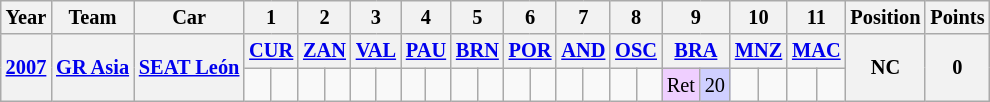<table class="wikitable" style="text-align:center; font-size:85%">
<tr>
<th>Year</th>
<th>Team</th>
<th>Car</th>
<th colspan=2>1</th>
<th colspan=2>2</th>
<th colspan=2>3</th>
<th colspan=2>4</th>
<th colspan=2>5</th>
<th colspan=2>6</th>
<th colspan=2>7</th>
<th colspan=2>8</th>
<th colspan=2>9</th>
<th colspan=2>10</th>
<th colspan=2>11</th>
<th>Position</th>
<th>Points</th>
</tr>
<tr>
<th rowspan=2><a href='#'>2007</a></th>
<th rowspan=2><a href='#'>GR Asia</a></th>
<th rowspan=2><a href='#'>SEAT León</a></th>
<th colspan=2><a href='#'>CUR</a></th>
<th colspan=2><a href='#'>ZAN</a></th>
<th colspan=2><a href='#'>VAL</a></th>
<th colspan=2><a href='#'>PAU</a></th>
<th colspan=2><a href='#'>BRN</a></th>
<th colspan=2><a href='#'>POR</a></th>
<th colspan=2><a href='#'>AND</a></th>
<th colspan=2><a href='#'>OSC</a></th>
<th colspan=2><a href='#'>BRA</a></th>
<th colspan=2><a href='#'>MNZ</a></th>
<th colspan=2><a href='#'>MAC</a></th>
<th rowspan=2>NC</th>
<th rowspan=2>0</th>
</tr>
<tr>
<td></td>
<td></td>
<td></td>
<td></td>
<td></td>
<td></td>
<td></td>
<td></td>
<td></td>
<td></td>
<td></td>
<td></td>
<td></td>
<td></td>
<td></td>
<td></td>
<td style="background:#efcfff;">Ret</td>
<td style="background:#cfcfff;">20</td>
<td></td>
<td></td>
<td></td>
<td></td>
</tr>
</table>
